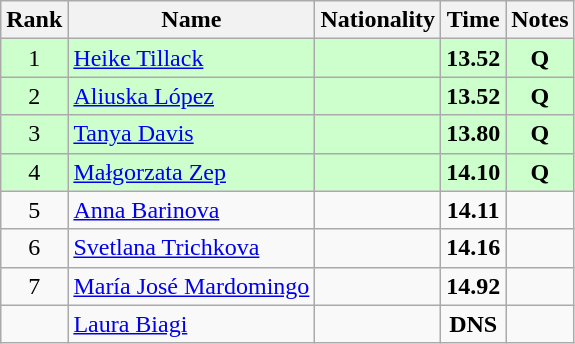<table class="wikitable sortable" style="text-align:center">
<tr>
<th>Rank</th>
<th>Name</th>
<th>Nationality</th>
<th>Time</th>
<th>Notes</th>
</tr>
<tr bgcolor=ccffcc>
<td>1</td>
<td align=left><a href='#'>Heike Tillack</a></td>
<td align=left></td>
<td><strong>13.52</strong></td>
<td><strong>Q</strong></td>
</tr>
<tr bgcolor=ccffcc>
<td>2</td>
<td align=left><a href='#'>Aliuska López</a></td>
<td align=left></td>
<td><strong>13.52</strong></td>
<td><strong>Q</strong></td>
</tr>
<tr bgcolor=ccffcc>
<td>3</td>
<td align=left><a href='#'>Tanya Davis</a></td>
<td align=left></td>
<td><strong>13.80</strong></td>
<td><strong>Q</strong></td>
</tr>
<tr bgcolor=ccffcc>
<td>4</td>
<td align=left><a href='#'>Małgorzata Zep</a></td>
<td align=left></td>
<td><strong>14.10</strong></td>
<td><strong>Q</strong></td>
</tr>
<tr>
<td>5</td>
<td align=left><a href='#'>Anna Barinova</a></td>
<td align=left></td>
<td><strong>14.11</strong></td>
<td></td>
</tr>
<tr>
<td>6</td>
<td align=left><a href='#'>Svetlana Trichkova</a></td>
<td align=left></td>
<td><strong>14.16</strong></td>
<td></td>
</tr>
<tr>
<td>7</td>
<td align=left><a href='#'>María José Mardomingo</a></td>
<td align=left></td>
<td><strong>14.92</strong></td>
<td></td>
</tr>
<tr>
<td></td>
<td align=left><a href='#'>Laura Biagi</a></td>
<td align=left></td>
<td><strong>DNS</strong></td>
<td></td>
</tr>
</table>
